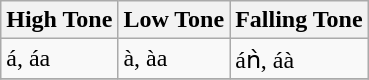<table class="wikitable">
<tr>
<th>High Tone</th>
<th>Low Tone</th>
<th>Falling Tone</th>
</tr>
<tr>
<td>á, áa</td>
<td>à, àa</td>
<td>áǹ, áà</td>
</tr>
<tr>
</tr>
</table>
